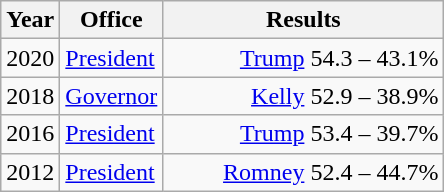<table class=wikitable>
<tr>
<th width="30">Year</th>
<th width="60">Office</th>
<th width="180">Results</th>
</tr>
<tr>
<td>2020</td>
<td><a href='#'>President</a></td>
<td align="right" ><a href='#'>Trump</a> 54.3 – 43.1%</td>
</tr>
<tr>
<td>2018</td>
<td><a href='#'>Governor</a></td>
<td align="right" ><a href='#'>Kelly</a> 52.9 – 38.9%</td>
</tr>
<tr>
<td>2016</td>
<td><a href='#'>President</a></td>
<td align="right" ><a href='#'>Trump</a> 53.4 – 39.7%</td>
</tr>
<tr>
<td>2012</td>
<td><a href='#'>President</a></td>
<td align="right" ><a href='#'>Romney</a> 52.4 – 44.7%</td>
</tr>
</table>
